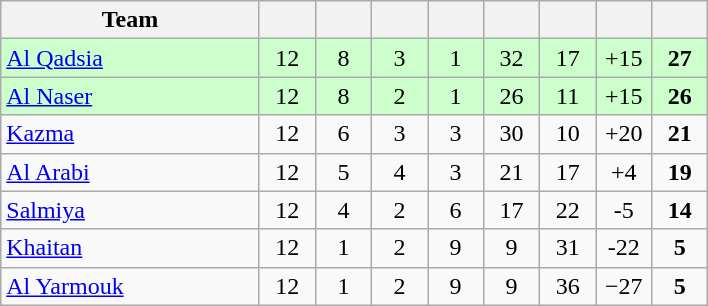<table class="wikitable" style="text-align: center;">
<tr>
<th width=165>Team</th>
<th width=30></th>
<th width=30></th>
<th width=30></th>
<th width=30></th>
<th width=30></th>
<th width=30></th>
<th width=30></th>
<th width=30></th>
</tr>
<tr style="background:#ccffcc;">
<td align=left><a href='#'>Al Qadsia</a></td>
<td>12</td>
<td>8</td>
<td>3</td>
<td>1</td>
<td>32</td>
<td>17</td>
<td>+15</td>
<td><strong>27</strong></td>
</tr>
<tr style="background:#ccffcc;">
<td align=left><a href='#'>Al Naser</a></td>
<td>12</td>
<td>8</td>
<td>2</td>
<td>1</td>
<td>26</td>
<td>11</td>
<td>+15</td>
<td><strong>26</strong></td>
</tr>
<tr>
<td align=left><a href='#'>Kazma</a></td>
<td>12</td>
<td>6</td>
<td>3</td>
<td>3</td>
<td>30</td>
<td>10</td>
<td>+20</td>
<td><strong>21</strong></td>
</tr>
<tr>
<td align=left><a href='#'>Al Arabi</a></td>
<td>12</td>
<td>5</td>
<td>4</td>
<td>3</td>
<td>21</td>
<td>17</td>
<td>+4</td>
<td><strong>19</strong></td>
</tr>
<tr>
<td align=left><a href='#'>Salmiya</a></td>
<td>12</td>
<td>4</td>
<td>2</td>
<td>6</td>
<td>17</td>
<td>22</td>
<td>-5</td>
<td><strong>14</strong></td>
</tr>
<tr>
<td align=left><a href='#'>Khaitan</a></td>
<td>12</td>
<td>1</td>
<td>2</td>
<td>9</td>
<td>9</td>
<td>31</td>
<td>-22</td>
<td><strong>5</strong></td>
</tr>
<tr>
<td align=left><a href='#'>Al Yarmouk</a></td>
<td>12</td>
<td>1</td>
<td>2</td>
<td>9</td>
<td>9</td>
<td>36</td>
<td>−27</td>
<td><strong>5</strong></td>
</tr>
</table>
